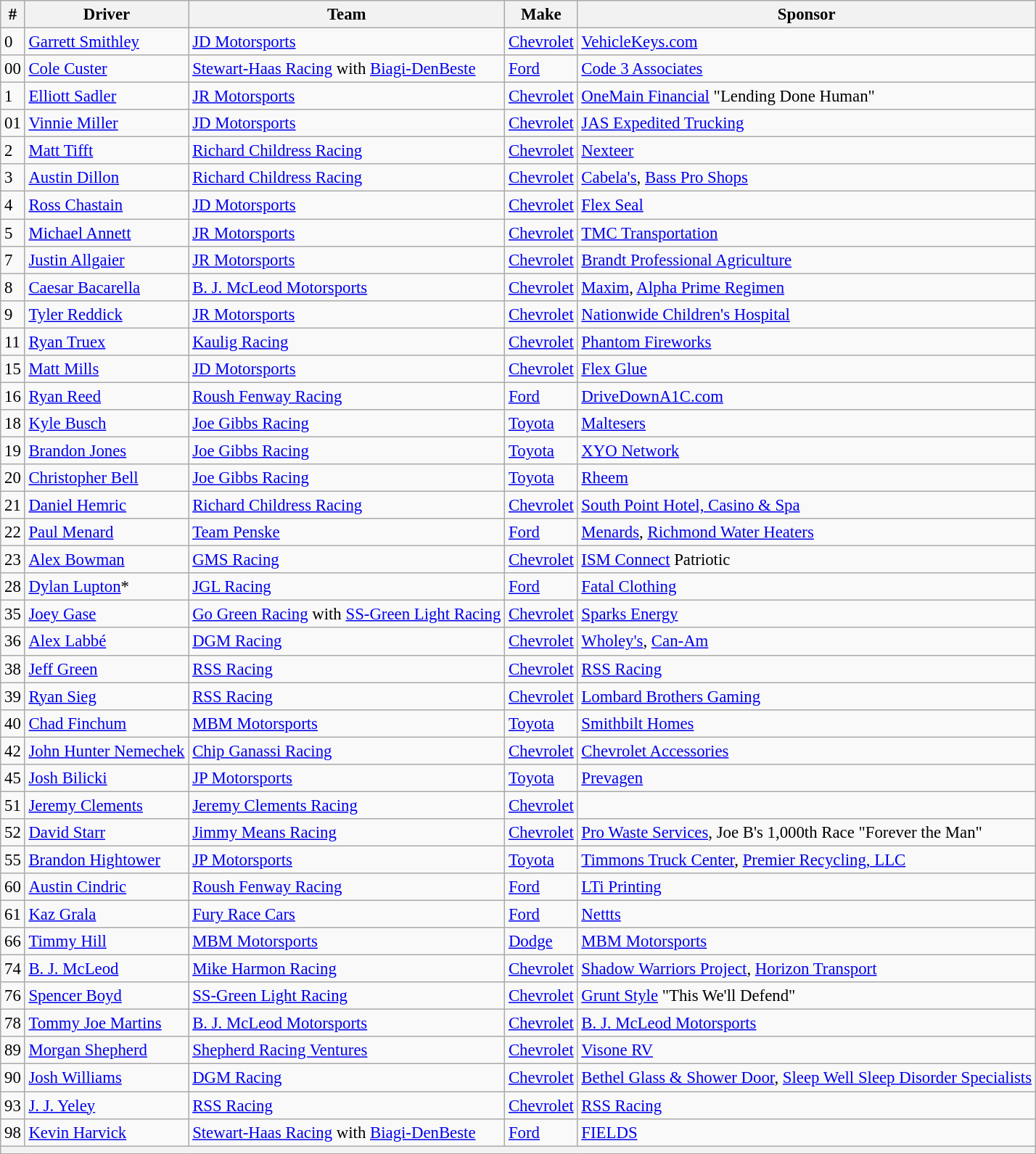<table class="wikitable" style="font-size:95%">
<tr>
<th>#</th>
<th>Driver</th>
<th>Team</th>
<th>Make</th>
<th>Sponsor</th>
</tr>
<tr>
<td>0</td>
<td><a href='#'>Garrett Smithley</a></td>
<td><a href='#'>JD Motorsports</a></td>
<td><a href='#'>Chevrolet</a></td>
<td><a href='#'>VehicleKeys.com</a></td>
</tr>
<tr>
<td>00</td>
<td><a href='#'>Cole Custer</a></td>
<td><a href='#'>Stewart-Haas Racing</a> with <a href='#'>Biagi-DenBeste</a></td>
<td><a href='#'>Ford</a></td>
<td><a href='#'>Code 3 Associates</a></td>
</tr>
<tr>
<td>1</td>
<td><a href='#'>Elliott Sadler</a></td>
<td><a href='#'>JR Motorsports</a></td>
<td><a href='#'>Chevrolet</a></td>
<td><a href='#'>OneMain Financial</a> "Lending Done Human"</td>
</tr>
<tr>
<td>01</td>
<td><a href='#'>Vinnie Miller</a></td>
<td><a href='#'>JD Motorsports</a></td>
<td><a href='#'>Chevrolet</a></td>
<td><a href='#'>JAS Expedited Trucking</a></td>
</tr>
<tr>
<td>2</td>
<td><a href='#'>Matt Tifft</a></td>
<td><a href='#'>Richard Childress Racing</a></td>
<td><a href='#'>Chevrolet</a></td>
<td><a href='#'>Nexteer</a></td>
</tr>
<tr>
<td>3</td>
<td><a href='#'>Austin Dillon</a></td>
<td><a href='#'>Richard Childress Racing</a></td>
<td><a href='#'>Chevrolet</a></td>
<td><a href='#'>Cabela's</a>, <a href='#'>Bass Pro Shops</a></td>
</tr>
<tr>
<td>4</td>
<td><a href='#'>Ross Chastain</a></td>
<td><a href='#'>JD Motorsports</a></td>
<td><a href='#'>Chevrolet</a></td>
<td><a href='#'>Flex Seal</a></td>
</tr>
<tr>
<td>5</td>
<td><a href='#'>Michael Annett</a></td>
<td><a href='#'>JR Motorsports</a></td>
<td><a href='#'>Chevrolet</a></td>
<td><a href='#'>TMC Transportation</a></td>
</tr>
<tr>
<td>7</td>
<td><a href='#'>Justin Allgaier</a></td>
<td><a href='#'>JR Motorsports</a></td>
<td><a href='#'>Chevrolet</a></td>
<td><a href='#'>Brandt Professional Agriculture</a></td>
</tr>
<tr>
<td>8</td>
<td><a href='#'>Caesar Bacarella</a></td>
<td><a href='#'>B. J. McLeod Motorsports</a></td>
<td><a href='#'>Chevrolet</a></td>
<td><a href='#'>Maxim</a>, <a href='#'>Alpha Prime Regimen</a></td>
</tr>
<tr>
<td>9</td>
<td><a href='#'>Tyler Reddick</a></td>
<td><a href='#'>JR Motorsports</a></td>
<td><a href='#'>Chevrolet</a></td>
<td><a href='#'>Nationwide Children's Hospital</a></td>
</tr>
<tr>
<td>11</td>
<td><a href='#'>Ryan Truex</a></td>
<td><a href='#'>Kaulig Racing</a></td>
<td><a href='#'>Chevrolet</a></td>
<td><a href='#'>Phantom Fireworks</a></td>
</tr>
<tr>
<td>15</td>
<td><a href='#'>Matt Mills</a></td>
<td><a href='#'>JD Motorsports</a></td>
<td><a href='#'>Chevrolet</a></td>
<td><a href='#'>Flex Glue</a></td>
</tr>
<tr>
<td>16</td>
<td><a href='#'>Ryan Reed</a></td>
<td><a href='#'>Roush Fenway Racing</a></td>
<td><a href='#'>Ford</a></td>
<td><a href='#'>DriveDownA1C.com</a></td>
</tr>
<tr>
<td>18</td>
<td><a href='#'>Kyle Busch</a></td>
<td><a href='#'>Joe Gibbs Racing</a></td>
<td><a href='#'>Toyota</a></td>
<td><a href='#'>Maltesers</a></td>
</tr>
<tr>
<td>19</td>
<td><a href='#'>Brandon Jones</a></td>
<td><a href='#'>Joe Gibbs Racing</a></td>
<td><a href='#'>Toyota</a></td>
<td><a href='#'>XYO Network</a></td>
</tr>
<tr>
<td>20</td>
<td><a href='#'>Christopher Bell</a></td>
<td><a href='#'>Joe Gibbs Racing</a></td>
<td><a href='#'>Toyota</a></td>
<td><a href='#'>Rheem</a></td>
</tr>
<tr>
<td>21</td>
<td><a href='#'>Daniel Hemric</a></td>
<td><a href='#'>Richard Childress Racing</a></td>
<td><a href='#'>Chevrolet</a></td>
<td><a href='#'>South Point Hotel, Casino & Spa</a></td>
</tr>
<tr>
<td>22</td>
<td><a href='#'>Paul Menard</a></td>
<td><a href='#'>Team Penske</a></td>
<td><a href='#'>Ford</a></td>
<td><a href='#'>Menards</a>, <a href='#'>Richmond Water Heaters</a></td>
</tr>
<tr>
<td>23</td>
<td><a href='#'>Alex Bowman</a></td>
<td><a href='#'>GMS Racing</a></td>
<td><a href='#'>Chevrolet</a></td>
<td><a href='#'>ISM Connect</a> Patriotic</td>
</tr>
<tr>
<td>28</td>
<td><a href='#'>Dylan Lupton</a>*</td>
<td><a href='#'>JGL Racing</a></td>
<td><a href='#'>Ford</a></td>
<td><a href='#'>Fatal Clothing</a></td>
</tr>
<tr>
<td>35</td>
<td><a href='#'>Joey Gase</a></td>
<td><a href='#'>Go Green Racing</a> with <a href='#'>SS-Green Light Racing</a></td>
<td><a href='#'>Chevrolet</a></td>
<td><a href='#'>Sparks Energy</a></td>
</tr>
<tr>
<td>36</td>
<td><a href='#'>Alex Labbé</a></td>
<td><a href='#'>DGM Racing</a></td>
<td><a href='#'>Chevrolet</a></td>
<td><a href='#'>Wholey's</a>, <a href='#'>Can-Am</a></td>
</tr>
<tr>
<td>38</td>
<td><a href='#'>Jeff Green</a></td>
<td><a href='#'>RSS Racing</a></td>
<td><a href='#'>Chevrolet</a></td>
<td><a href='#'>RSS Racing</a></td>
</tr>
<tr>
<td>39</td>
<td><a href='#'>Ryan Sieg</a></td>
<td><a href='#'>RSS Racing</a></td>
<td><a href='#'>Chevrolet</a></td>
<td><a href='#'>Lombard Brothers Gaming</a></td>
</tr>
<tr>
<td>40</td>
<td><a href='#'>Chad Finchum</a></td>
<td><a href='#'>MBM Motorsports</a></td>
<td><a href='#'>Toyota</a></td>
<td><a href='#'>Smithbilt Homes</a></td>
</tr>
<tr>
<td>42</td>
<td><a href='#'>John Hunter Nemechek</a></td>
<td><a href='#'>Chip Ganassi Racing</a></td>
<td><a href='#'>Chevrolet</a></td>
<td><a href='#'>Chevrolet Accessories</a></td>
</tr>
<tr>
<td>45</td>
<td><a href='#'>Josh Bilicki</a></td>
<td><a href='#'>JP Motorsports</a></td>
<td><a href='#'>Toyota</a></td>
<td><a href='#'>Prevagen</a></td>
</tr>
<tr>
<td>51</td>
<td><a href='#'>Jeremy Clements</a></td>
<td><a href='#'>Jeremy Clements Racing</a></td>
<td><a href='#'>Chevrolet</a></td>
<td></td>
</tr>
<tr>
<td>52</td>
<td><a href='#'>David Starr</a></td>
<td><a href='#'>Jimmy Means Racing</a></td>
<td><a href='#'>Chevrolet</a></td>
<td><a href='#'>Pro Waste Services</a>, Joe B's 1,000th Race "Forever the Man"</td>
</tr>
<tr>
<td>55</td>
<td><a href='#'>Brandon Hightower</a></td>
<td><a href='#'>JP Motorsports</a></td>
<td><a href='#'>Toyota</a></td>
<td><a href='#'>Timmons Truck Center</a>, <a href='#'>Premier Recycling, LLC</a></td>
</tr>
<tr>
<td>60</td>
<td><a href='#'>Austin Cindric</a></td>
<td><a href='#'>Roush Fenway Racing</a></td>
<td><a href='#'>Ford</a></td>
<td><a href='#'>LTi Printing</a></td>
</tr>
<tr>
<td>61</td>
<td><a href='#'>Kaz Grala</a></td>
<td><a href='#'>Fury Race Cars</a></td>
<td><a href='#'>Ford</a></td>
<td><a href='#'>Nettts</a></td>
</tr>
<tr>
<td>66</td>
<td><a href='#'>Timmy Hill</a></td>
<td><a href='#'>MBM Motorsports</a></td>
<td><a href='#'>Dodge</a></td>
<td><a href='#'>MBM Motorsports</a></td>
</tr>
<tr>
<td>74</td>
<td><a href='#'>B. J. McLeod</a></td>
<td><a href='#'>Mike Harmon Racing</a></td>
<td><a href='#'>Chevrolet</a></td>
<td><a href='#'>Shadow Warriors Project</a>, <a href='#'>Horizon Transport</a></td>
</tr>
<tr>
<td>76</td>
<td><a href='#'>Spencer Boyd</a></td>
<td><a href='#'>SS-Green Light Racing</a></td>
<td><a href='#'>Chevrolet</a></td>
<td><a href='#'>Grunt Style</a> "This We'll Defend"</td>
</tr>
<tr>
<td>78</td>
<td><a href='#'>Tommy Joe Martins</a></td>
<td><a href='#'>B. J. McLeod Motorsports</a></td>
<td><a href='#'>Chevrolet</a></td>
<td><a href='#'>B. J. McLeod Motorsports</a></td>
</tr>
<tr>
<td>89</td>
<td><a href='#'>Morgan Shepherd</a></td>
<td><a href='#'>Shepherd Racing Ventures</a></td>
<td><a href='#'>Chevrolet</a></td>
<td><a href='#'>Visone RV</a></td>
</tr>
<tr>
<td>90</td>
<td><a href='#'>Josh Williams</a></td>
<td><a href='#'>DGM Racing</a></td>
<td><a href='#'>Chevrolet</a></td>
<td><a href='#'>Bethel Glass & Shower Door</a>, <a href='#'>Sleep Well Sleep Disorder Specialists</a></td>
</tr>
<tr>
<td>93</td>
<td><a href='#'>J. J. Yeley</a></td>
<td><a href='#'>RSS Racing</a></td>
<td><a href='#'>Chevrolet</a></td>
<td><a href='#'>RSS Racing</a></td>
</tr>
<tr>
<td>98</td>
<td><a href='#'>Kevin Harvick</a></td>
<td><a href='#'>Stewart-Haas Racing</a> with <a href='#'>Biagi-DenBeste</a></td>
<td><a href='#'>Ford</a></td>
<td><a href='#'>FIELDS</a></td>
</tr>
<tr>
<th colspan="5"></th>
</tr>
</table>
